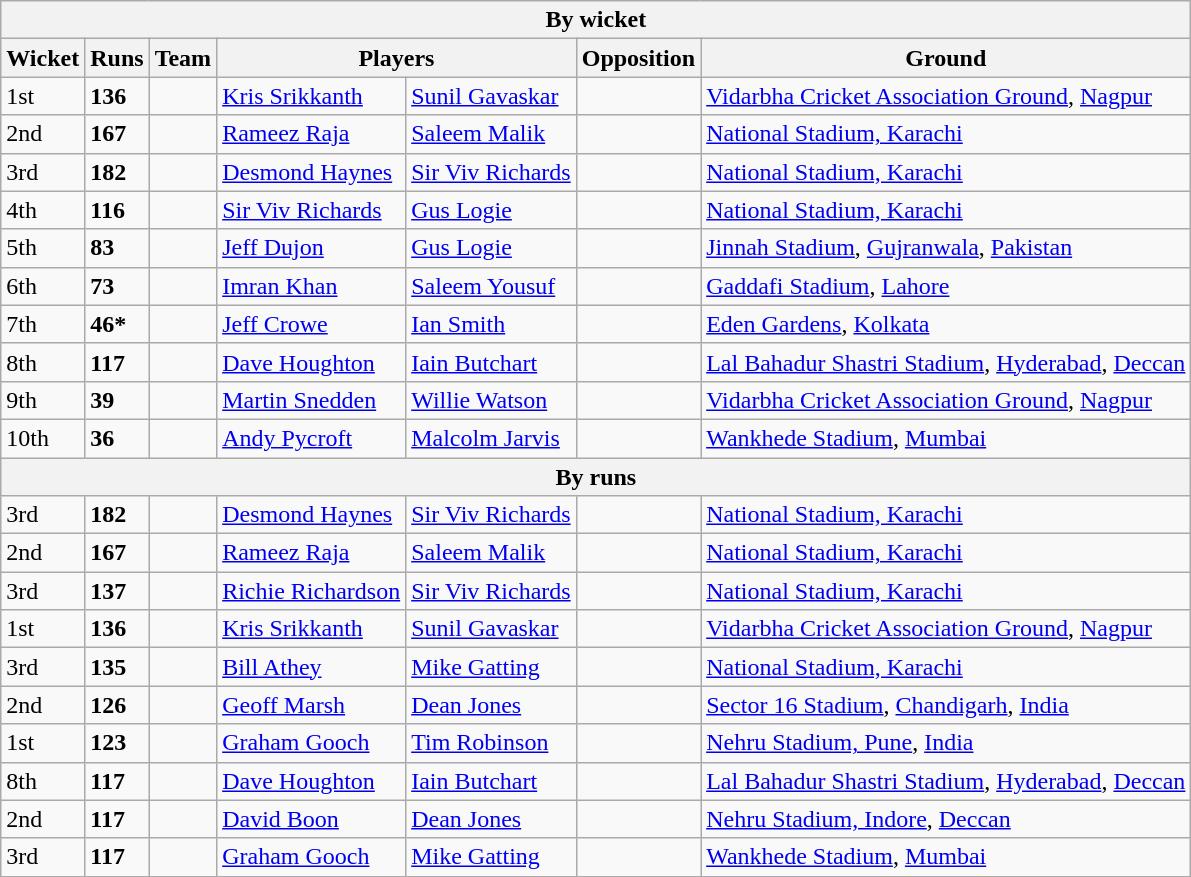<table class="wikitable">
<tr>
<th colspan="7">By wicket</th>
</tr>
<tr>
<th>Wicket</th>
<th>Runs</th>
<th>Team</th>
<th colspan="2">Players</th>
<th>Opposition</th>
<th>Ground</th>
</tr>
<tr>
<td>1st</td>
<td><strong>136</strong></td>
<td></td>
<td><a href='#'>Kris Srikkanth</a></td>
<td><a href='#'>Sunil Gavaskar</a></td>
<td></td>
<td><a href='#'>Vidarbha Cricket Association Ground</a>, <a href='#'>Nagpur</a></td>
</tr>
<tr>
<td>2nd</td>
<td><strong>167</strong></td>
<td></td>
<td><a href='#'>Rameez Raja</a></td>
<td><a href='#'>Saleem Malik</a></td>
<td></td>
<td><a href='#'>National Stadium, Karachi</a></td>
</tr>
<tr>
<td>3rd</td>
<td><strong>182</strong></td>
<td></td>
<td><a href='#'>Desmond Haynes</a></td>
<td><a href='#'>Sir Viv Richards</a></td>
<td></td>
<td><a href='#'>National Stadium, Karachi</a></td>
</tr>
<tr>
<td>4th</td>
<td><strong>116</strong></td>
<td></td>
<td><a href='#'>Sir Viv Richards</a></td>
<td><a href='#'>Gus Logie</a></td>
<td></td>
<td><a href='#'>National Stadium, Karachi</a></td>
</tr>
<tr>
<td>5th</td>
<td><strong>83</strong></td>
<td></td>
<td><a href='#'>Jeff Dujon</a></td>
<td><a href='#'>Gus Logie</a></td>
<td></td>
<td><a href='#'>Jinnah Stadium</a>, <a href='#'>Gujranwala</a>, <a href='#'>Pakistan</a></td>
</tr>
<tr>
<td>6th</td>
<td><strong>73</strong></td>
<td></td>
<td><a href='#'>Imran Khan</a></td>
<td><a href='#'>Saleem Yousuf</a></td>
<td></td>
<td><a href='#'>Gaddafi Stadium</a>, <a href='#'>Lahore</a></td>
</tr>
<tr>
<td>7th</td>
<td><strong>46*</strong></td>
<td></td>
<td><a href='#'>Jeff Crowe</a></td>
<td><a href='#'>Ian Smith</a></td>
<td></td>
<td><a href='#'>Eden Gardens</a>, <a href='#'>Kolkata</a></td>
</tr>
<tr>
<td>8th</td>
<td><strong>117</strong></td>
<td></td>
<td><a href='#'>Dave Houghton</a></td>
<td><a href='#'>Iain Butchart</a></td>
<td></td>
<td><a href='#'>Lal Bahadur Shastri Stadium</a>, <a href='#'>Hyderabad</a>, <a href='#'>Deccan</a></td>
</tr>
<tr>
<td>9th</td>
<td><strong>39</strong></td>
<td></td>
<td><a href='#'>Martin Snedden</a></td>
<td><a href='#'>Willie Watson</a></td>
<td></td>
<td><a href='#'>Vidarbha Cricket Association Ground</a>, <a href='#'>Nagpur</a></td>
</tr>
<tr>
<td>10th</td>
<td><strong>36</strong></td>
<td></td>
<td><a href='#'>Andy Pycroft</a></td>
<td><a href='#'>Malcolm Jarvis</a></td>
<td></td>
<td><a href='#'>Wankhede Stadium</a>, <a href='#'>Mumbai</a></td>
</tr>
<tr>
<th colspan="7">By runs</th>
</tr>
<tr>
<td>3rd</td>
<td><strong>182</strong></td>
<td></td>
<td><a href='#'>Desmond Haynes</a></td>
<td><a href='#'>Sir Viv Richards</a></td>
<td></td>
<td><a href='#'>National Stadium, Karachi</a></td>
</tr>
<tr>
<td>2nd</td>
<td><strong>167</strong></td>
<td></td>
<td><a href='#'>Rameez Raja</a></td>
<td><a href='#'>Saleem Malik</a></td>
<td></td>
<td><a href='#'>National Stadium, Karachi</a></td>
</tr>
<tr>
<td>3rd</td>
<td><strong>137</strong></td>
<td></td>
<td><a href='#'>Richie Richardson</a></td>
<td><a href='#'>Sir Viv Richards</a></td>
<td></td>
<td><a href='#'>National Stadium, Karachi</a></td>
</tr>
<tr>
<td>1st</td>
<td><strong>136</strong></td>
<td></td>
<td><a href='#'>Kris Srikkanth</a></td>
<td><a href='#'>Sunil Gavaskar</a></td>
<td></td>
<td><a href='#'>Vidarbha Cricket Association Ground</a>, <a href='#'>Nagpur</a></td>
</tr>
<tr>
<td>3rd</td>
<td><strong>135</strong></td>
<td></td>
<td><a href='#'>Bill Athey</a></td>
<td><a href='#'>Mike Gatting</a></td>
<td></td>
<td><a href='#'>National Stadium, Karachi</a></td>
</tr>
<tr>
<td>2nd</td>
<td><strong>126</strong></td>
<td></td>
<td><a href='#'>Geoff Marsh</a></td>
<td><a href='#'>Dean Jones</a></td>
<td></td>
<td><a href='#'>Sector 16 Stadium</a>, <a href='#'>Chandigarh</a>, <a href='#'>India</a></td>
</tr>
<tr>
<td>1st</td>
<td><strong>123</strong></td>
<td></td>
<td><a href='#'>Graham Gooch</a></td>
<td><a href='#'>Tim Robinson</a></td>
<td></td>
<td><a href='#'>Nehru Stadium, Pune</a>, <a href='#'>India</a></td>
</tr>
<tr>
<td>8th</td>
<td><strong>117</strong></td>
<td></td>
<td><a href='#'>Dave Houghton</a></td>
<td><a href='#'>Iain Butchart</a></td>
<td></td>
<td><a href='#'>Lal Bahadur Shastri Stadium</a>, <a href='#'>Hyderabad</a>, <a href='#'>Deccan</a></td>
</tr>
<tr>
<td>2nd</td>
<td><strong>117</strong></td>
<td></td>
<td><a href='#'>David Boon</a></td>
<td><a href='#'>Dean Jones</a></td>
<td></td>
<td><a href='#'>Nehru Stadium, Indore</a>, <a href='#'>Deccan</a></td>
</tr>
<tr>
<td>3rd</td>
<td><strong>117</strong></td>
<td></td>
<td><a href='#'>Graham Gooch</a></td>
<td><a href='#'>Mike Gatting</a></td>
<td></td>
<td><a href='#'>Wankhede Stadium</a>, <a href='#'>Mumbai</a></td>
</tr>
</table>
